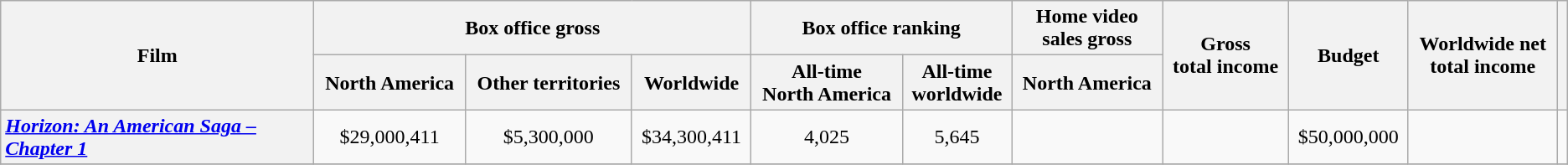<table class="wikitable sortable" style="text-align: center;">
<tr>
<th rowspan="2" style="width:20%;">Film</th>
<th colspan="3">Box office gross</th>
<th colspan="2">Box office ranking</th>
<th>Home video<br>sales gross</th>
<th rowspan="2">Gross<br>total income</th>
<th rowspan="2">Budget</th>
<th rowspan="2">Worldwide net<br>total income</th>
<th rowspan="2"></th>
</tr>
<tr>
<th>North America</th>
<th>Other territories</th>
<th>Worldwide</th>
<th>All-time<br>North America</th>
<th>All-time<br>worldwide</th>
<th>North America</th>
</tr>
<tr>
<th style="text-align: left;"><em><a href='#'>Horizon: An American Saga – Chapter 1</a></em></th>
<td>$29,000,411</td>
<td>$5,300,000</td>
<td>$34,300,411</td>
<td>4,025</td>
<td>5,645</td>
<td></td>
<td></td>
<td>$50,000,000</td>
<td></td>
<td></td>
</tr>
<tr>
</tr>
</table>
